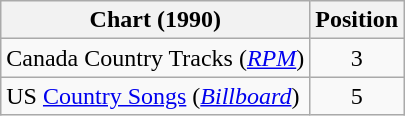<table class="wikitable sortable">
<tr>
<th scope="col">Chart (1990)</th>
<th scope="col">Position</th>
</tr>
<tr>
<td>Canada Country Tracks (<em><a href='#'>RPM</a></em>)</td>
<td align="center">3</td>
</tr>
<tr>
<td>US <a href='#'>Country Songs</a> (<em><a href='#'>Billboard</a></em>)</td>
<td align="center">5</td>
</tr>
</table>
